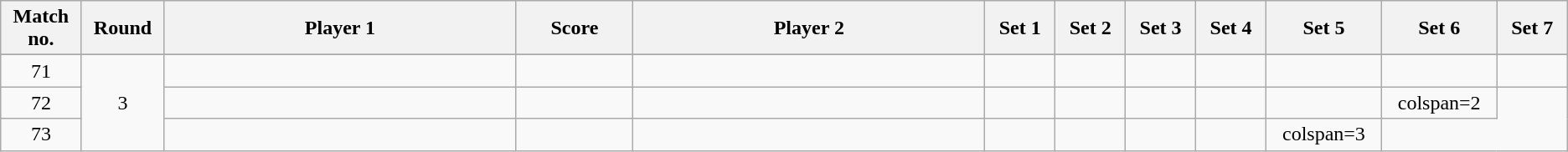<table class="wikitable" style="text-align: center;">
<tr>
<th width="2%">Match no.</th>
<th width="2%">Round</th>
<th width="15%">Player 1</th>
<th width="5%">Score</th>
<th width="15%">Player 2</th>
<th width="3%">Set 1</th>
<th width="3%">Set 2</th>
<th width="3%">Set 3</th>
<th width="3%">Set 4</th>
<th width="3%">Set 5</th>
<th width="3%">Set 6</th>
<th width="3%">Set 7</th>
</tr>
<tr>
</tr>
<tr style=text-align:center;>
<td>71</td>
<td rowspan=3>3</td>
<td></td>
<td></td>
<td></td>
<td></td>
<td></td>
<td></td>
<td></td>
<td></td>
<td></td>
<td></td>
</tr>
<tr style=text-align:center;>
<td>72</td>
<td></td>
<td></td>
<td></td>
<td></td>
<td></td>
<td></td>
<td></td>
<td></td>
<td>colspan=2</td>
</tr>
<tr style=text-align:center;>
<td>73</td>
<td></td>
<td></td>
<td></td>
<td></td>
<td></td>
<td></td>
<td></td>
<td>colspan=3</td>
</tr>
</table>
